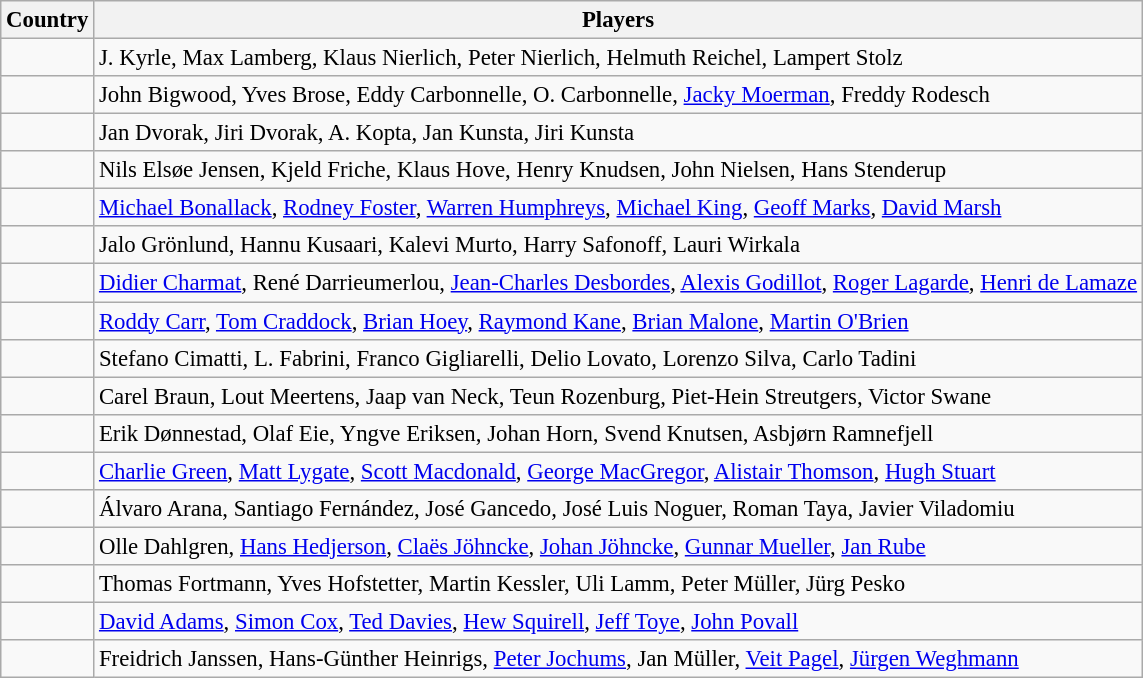<table class="wikitable" style="font-size:95%;">
<tr>
<th>Country</th>
<th>Players</th>
</tr>
<tr>
<td></td>
<td>J. Kyrle, Max Lamberg, Klaus Nierlich, Peter Nierlich, Helmuth  Reichel, Lampert Stolz</td>
</tr>
<tr>
<td></td>
<td>John Bigwood, Yves Brose, Eddy Carbonnelle, O. Carbonnelle, <a href='#'>Jacky Moerman</a>, Freddy Rodesch</td>
</tr>
<tr>
<td></td>
<td>Jan Dvorak, Jiri Dvorak, A. Kopta, Jan Kunsta, Jiri Kunsta</td>
</tr>
<tr>
<td></td>
<td>Nils Elsøe Jensen, Kjeld Friche, Klaus Hove, Henry Knudsen, John Nielsen, Hans Stenderup</td>
</tr>
<tr>
<td></td>
<td><a href='#'>Michael Bonallack</a>, <a href='#'>Rodney Foster</a>, <a href='#'>Warren Humphreys</a>, <a href='#'>Michael King</a>, <a href='#'>Geoff Marks</a>, <a href='#'>David Marsh</a></td>
</tr>
<tr>
<td></td>
<td>Jalo Grönlund, Hannu Kusaari, Kalevi Murto, Harry Safonoff, Lauri Wirkala</td>
</tr>
<tr>
<td></td>
<td><a href='#'>Didier Charmat</a>, René Darrieumerlou, <a href='#'>Jean-Charles Desbordes</a>, <a href='#'>Alexis Godillot</a>, <a href='#'>Roger Lagarde</a>,  <a href='#'>Henri de Lamaze</a></td>
</tr>
<tr>
<td></td>
<td><a href='#'>Roddy Carr</a>, <a href='#'>Tom Craddock</a>, <a href='#'>Brian Hoey</a>, <a href='#'>Raymond Kane</a>, <a href='#'>Brian Malone</a>, <a href='#'>Martin O'Brien</a></td>
</tr>
<tr>
<td></td>
<td>Stefano Cimatti, L. Fabrini, Franco Gigliarelli, Delio Lovato, Lorenzo Silva, Carlo Tadini</td>
</tr>
<tr>
<td></td>
<td>Carel Braun, Lout Meertens, Jaap van Neck, Teun Rozenburg, Piet-Hein Streutgers, Victor Swane</td>
</tr>
<tr>
<td></td>
<td>Erik Dønnestad, Olaf Eie, Yngve Eriksen, Johan Horn, Svend Knutsen, Asbjørn Ramnefjell</td>
</tr>
<tr>
<td></td>
<td><a href='#'>Charlie Green</a>, <a href='#'>Matt Lygate</a>, <a href='#'>Scott Macdonald</a>, <a href='#'>George MacGregor</a>, <a href='#'>Alistair Thomson</a>, <a href='#'>Hugh Stuart</a></td>
</tr>
<tr>
<td></td>
<td>Álvaro Arana, Santiago Fernández, José Gancedo, José Luis Noguer, Roman Taya, Javier Viladomiu</td>
</tr>
<tr>
<td></td>
<td>Olle Dahlgren, <a href='#'>Hans Hedjerson</a>, <a href='#'>Claës Jöhncke</a>, <a href='#'>Johan Jöhncke</a>, <a href='#'>Gunnar Mueller</a>, <a href='#'>Jan Rube</a></td>
</tr>
<tr>
<td></td>
<td>Thomas Fortmann, Yves Hofstetter, Martin Kessler, Uli Lamm, Peter Müller, Jürg Pesko</td>
</tr>
<tr>
<td></td>
<td><a href='#'>David Adams</a>, <a href='#'>Simon Cox</a>, <a href='#'>Ted Davies</a>, <a href='#'>Hew Squirell</a>, <a href='#'>Jeff Toye</a>, <a href='#'>John Povall</a></td>
</tr>
<tr>
<td></td>
<td>Freidrich Janssen, Hans-Günther Heinrigs, <a href='#'>Peter Jochums</a>, Jan Müller, <a href='#'>Veit Pagel</a>, <a href='#'>Jürgen Weghmann</a></td>
</tr>
</table>
